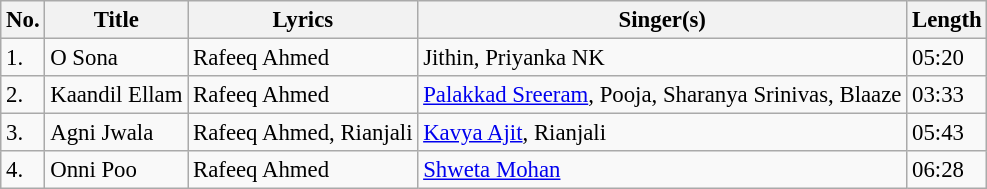<table class="wikitable tracklist" style="font-size:95%;">
<tr>
<th>No.</th>
<th>Title</th>
<th>Lyrics</th>
<th>Singer(s)</th>
<th>Length</th>
</tr>
<tr>
<td>1.</td>
<td>O Sona</td>
<td>Rafeeq Ahmed</td>
<td>Jithin, Priyanka NK</td>
<td>05:20</td>
</tr>
<tr>
<td>2.</td>
<td>Kaandil Ellam</td>
<td>Rafeeq Ahmed</td>
<td><a href='#'>Palakkad Sreeram</a>, Pooja, Sharanya Srinivas, Blaaze</td>
<td>03:33</td>
</tr>
<tr>
<td>3.</td>
<td>Agni Jwala</td>
<td>Rafeeq Ahmed, Rianjali</td>
<td><a href='#'>Kavya Ajit</a>, Rianjali</td>
<td>05:43</td>
</tr>
<tr>
<td>4.</td>
<td>Onni Poo</td>
<td>Rafeeq Ahmed</td>
<td><a href='#'>Shweta Mohan</a></td>
<td>06:28</td>
</tr>
</table>
